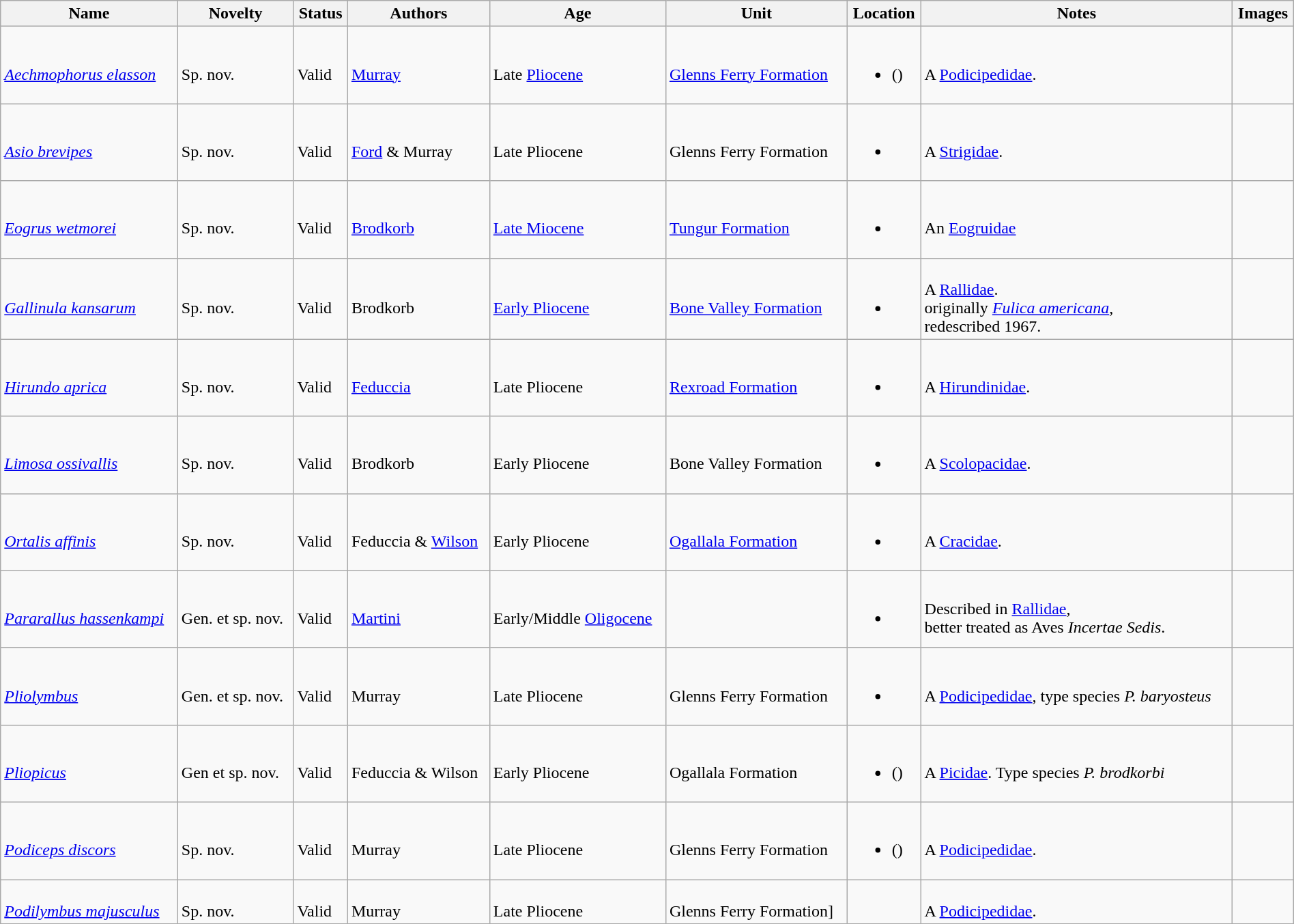<table class="wikitable sortable" align="center" width="100%">
<tr>
<th>Name</th>
<th>Novelty</th>
<th>Status</th>
<th>Authors</th>
<th>Age</th>
<th>Unit</th>
<th>Location</th>
<th>Notes</th>
<th>Images</th>
</tr>
<tr>
<td><br><em><a href='#'>Aechmophorus elasson</a></em> </td>
<td><br>Sp. nov.</td>
<td><br>Valid</td>
<td><br><a href='#'>Murray</a></td>
<td><br>Late <a href='#'>Pliocene</a></td>
<td><br><a href='#'>Glenns Ferry Formation</a></td>
<td><br><ul><li> ()</li></ul></td>
<td><br>A <a href='#'>Podicipedidae</a>.</td>
<td></td>
</tr>
<tr>
<td><br><em><a href='#'>Asio brevipes</a></em> </td>
<td><br>Sp. nov.</td>
<td><br>Valid</td>
<td><br><a href='#'>Ford</a> & Murray</td>
<td><br>Late Pliocene</td>
<td><br>Glenns Ferry Formation</td>
<td><br><ul><li></li></ul></td>
<td><br>A <a href='#'>Strigidae</a>.</td>
<td></td>
</tr>
<tr>
<td><br><em><a href='#'>Eogrus wetmorei</a></em> </td>
<td><br>Sp. nov.</td>
<td><br>Valid</td>
<td><br><a href='#'>Brodkorb</a></td>
<td><br><a href='#'>Late Miocene</a></td>
<td><br><a href='#'>Tungur Formation</a></td>
<td><br><ul><li></li></ul></td>
<td><br>An <a href='#'>Eogruidae</a></td>
<td></td>
</tr>
<tr>
<td><br><em><a href='#'>Gallinula kansarum</a></em> </td>
<td><br>Sp. nov.</td>
<td><br>Valid</td>
<td><br>Brodkorb</td>
<td><br><a href='#'>Early Pliocene</a></td>
<td><br><a href='#'>Bone Valley Formation</a></td>
<td><br><ul><li></li></ul></td>
<td><br>A <a href='#'>Rallidae</a>. <br>originally <em><a href='#'>Fulica americana</a></em>,<br> redescribed 1967.</td>
<td></td>
</tr>
<tr>
<td><br><em><a href='#'>Hirundo aprica</a></em> </td>
<td><br>Sp. nov.</td>
<td><br>Valid</td>
<td><br><a href='#'>Feduccia</a></td>
<td><br>Late Pliocene</td>
<td><br><a href='#'>Rexroad Formation</a></td>
<td><br><ul><li></li></ul></td>
<td><br>A <a href='#'>Hirundinidae</a>.</td>
<td></td>
</tr>
<tr>
<td><br><em><a href='#'>Limosa ossivallis</a></em> </td>
<td><br>Sp. nov.</td>
<td><br>Valid</td>
<td><br>Brodkorb</td>
<td><br>Early Pliocene</td>
<td><br>Bone Valley Formation</td>
<td><br><ul><li></li></ul></td>
<td><br>A <a href='#'>Scolopacidae</a>.</td>
<td></td>
</tr>
<tr>
<td><br><em><a href='#'>Ortalis affinis</a></em> </td>
<td><br>Sp. nov.</td>
<td><br>Valid</td>
<td><br>Feduccia & <a href='#'>Wilson</a></td>
<td><br>Early Pliocene</td>
<td><br><a href='#'>Ogallala Formation</a></td>
<td><br><ul><li></li></ul></td>
<td><br>A <a href='#'>Cracidae</a>.</td>
<td></td>
</tr>
<tr>
<td><br><em><a href='#'>Pararallus hassenkampi</a></em> </td>
<td><br>Gen. et sp. nov.</td>
<td><br>Valid</td>
<td><br><a href='#'>Martini</a></td>
<td><br>Early/Middle <a href='#'>Oligocene</a></td>
<td></td>
<td><br><ul><li></li></ul></td>
<td><br>Described in <a href='#'>Rallidae</a>, <br>better treated as Aves <em>Incertae Sedis</em>.</td>
<td></td>
</tr>
<tr>
<td><br><em><a href='#'>Pliolymbus</a></em></td>
<td><br>Gen. et sp. nov.</td>
<td><br>Valid</td>
<td><br>Murray</td>
<td><br>Late Pliocene</td>
<td><br>Glenns Ferry Formation</td>
<td><br><ul><li></li></ul></td>
<td><br>A <a href='#'>Podicipedidae</a>, type species <em>P. baryosteus</em></td>
<td></td>
</tr>
<tr>
<td><br><em><a href='#'>Pliopicus</a></em> </td>
<td><br>Gen et sp. nov.</td>
<td><br>Valid</td>
<td><br>Feduccia & Wilson</td>
<td><br>Early Pliocene</td>
<td><br>Ogallala Formation</td>
<td><br><ul><li> ()</li></ul></td>
<td><br>A <a href='#'>Picidae</a>. Type species <em>P. brodkorbi</em></td>
<td></td>
</tr>
<tr>
<td><br><em><a href='#'>Podiceps discors</a></em> </td>
<td><br>Sp. nov.</td>
<td><br>Valid</td>
<td><br>Murray</td>
<td><br>Late Pliocene</td>
<td><br>Glenns Ferry Formation</td>
<td><br><ul><li> ()</li></ul></td>
<td><br>A <a href='#'>Podicipedidae</a>.</td>
<td></td>
</tr>
<tr>
<td><br><em><a href='#'>Podilymbus majusculus</a></em></td>
<td><br>Sp. nov.</td>
<td><br>Valid</td>
<td><br>Murray</td>
<td><br>Late Pliocene</td>
<td><br>Glenns Ferry Formation]</td>
<td><br></td>
<td><br>A <a href='#'>Podicipedidae</a>.</td>
<td></td>
</tr>
<tr>
</tr>
</table>
